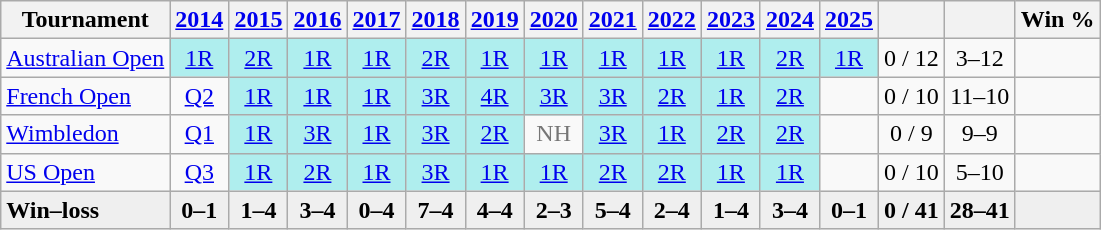<table class="wikitable nowrap" style=text-align:center>
<tr>
<th>Tournament</th>
<th><a href='#'>2014</a></th>
<th><a href='#'>2015</a></th>
<th><a href='#'>2016</a></th>
<th><a href='#'>2017</a></th>
<th><a href='#'>2018</a></th>
<th><a href='#'>2019</a></th>
<th><a href='#'>2020</a></th>
<th><a href='#'>2021</a></th>
<th><a href='#'>2022</a></th>
<th><a href='#'>2023</a></th>
<th><a href='#'>2024</a></th>
<th><a href='#'>2025</a></th>
<th></th>
<th></th>
<th>Win %</th>
</tr>
<tr>
<td align=left><a href='#'>Australian Open</a></td>
<td style=background:#afeeee><a href='#'>1R</a></td>
<td style=background:#afeeee><a href='#'>2R</a></td>
<td style=background:#afeeee><a href='#'>1R</a></td>
<td style=background:#afeeee><a href='#'>1R</a></td>
<td style=background:#afeeee><a href='#'>2R</a></td>
<td style=background:#afeeee><a href='#'>1R</a></td>
<td style=background:#afeeee><a href='#'>1R</a></td>
<td style=background:#afeeee><a href='#'>1R</a></td>
<td style=background:#afeeee><a href='#'>1R</a></td>
<td style=background:#afeeee><a href='#'>1R</a></td>
<td style=background:#afeeee><a href='#'>2R</a></td>
<td style=background:#afeeee><a href='#'>1R</a></td>
<td>0 / 12</td>
<td>3–12</td>
<td></td>
</tr>
<tr>
<td align=left><a href='#'>French Open</a></td>
<td><a href='#'>Q2</a></td>
<td style=background:#afeeee><a href='#'>1R</a></td>
<td style=background:#afeeee><a href='#'>1R</a></td>
<td style=background:#afeeee><a href='#'>1R</a></td>
<td style=background:#afeeee><a href='#'>3R</a></td>
<td style=background:#afeeee><a href='#'>4R</a></td>
<td style=background:#afeeee><a href='#'>3R</a></td>
<td style=background:#afeeee><a href='#'>3R</a></td>
<td style=background:#afeeee><a href='#'>2R</a></td>
<td style=background:#afeeee><a href='#'>1R</a></td>
<td style=background:#afeeee><a href='#'>2R</a></td>
<td></td>
<td>0 / 10</td>
<td>11–10</td>
<td></td>
</tr>
<tr>
<td align=left><a href='#'>Wimbledon</a></td>
<td><a href='#'>Q1</a></td>
<td style=background:#afeeee><a href='#'>1R</a></td>
<td style=background:#afeeee><a href='#'>3R</a></td>
<td style=background:#afeeee><a href='#'>1R</a></td>
<td style=background:#afeeee><a href='#'>3R</a></td>
<td style=background:#afeeee><a href='#'>2R</a></td>
<td style=color:#767676>NH</td>
<td style=background:#afeeee><a href='#'>3R</a></td>
<td style=background:#afeeee><a href='#'>1R</a></td>
<td style=background:#afeeee><a href='#'>2R</a></td>
<td style=background:#afeeee><a href='#'>2R</a></td>
<td></td>
<td>0 / 9</td>
<td>9–9</td>
<td></td>
</tr>
<tr>
<td align=left><a href='#'>US Open</a></td>
<td><a href='#'>Q3</a></td>
<td style=background:#afeeee><a href='#'>1R</a></td>
<td style=background:#afeeee><a href='#'>2R</a></td>
<td style=background:#afeeee><a href='#'>1R</a></td>
<td style=background:#afeeee><a href='#'>3R</a></td>
<td style=background:#afeeee><a href='#'>1R</a></td>
<td style=background:#afeeee><a href='#'>1R</a></td>
<td style=background:#afeeee><a href='#'>2R</a></td>
<td style=background:#afeeee><a href='#'>2R</a></td>
<td style=background:#afeeee><a href='#'>1R</a></td>
<td style=background:#afeeee><a href='#'>1R</a></td>
<td></td>
<td>0 / 10</td>
<td>5–10</td>
<td></td>
</tr>
<tr style=font-weight:bold;background:#efefef>
<td style=text-align:left>Win–loss</td>
<td>0–1</td>
<td>1–4</td>
<td>3–4</td>
<td>0–4</td>
<td>7–4</td>
<td>4–4</td>
<td>2–3</td>
<td>5–4</td>
<td>2–4</td>
<td>1–4</td>
<td>3–4</td>
<td>0–1</td>
<td>0 / 41</td>
<td>28–41</td>
<td></td>
</tr>
</table>
